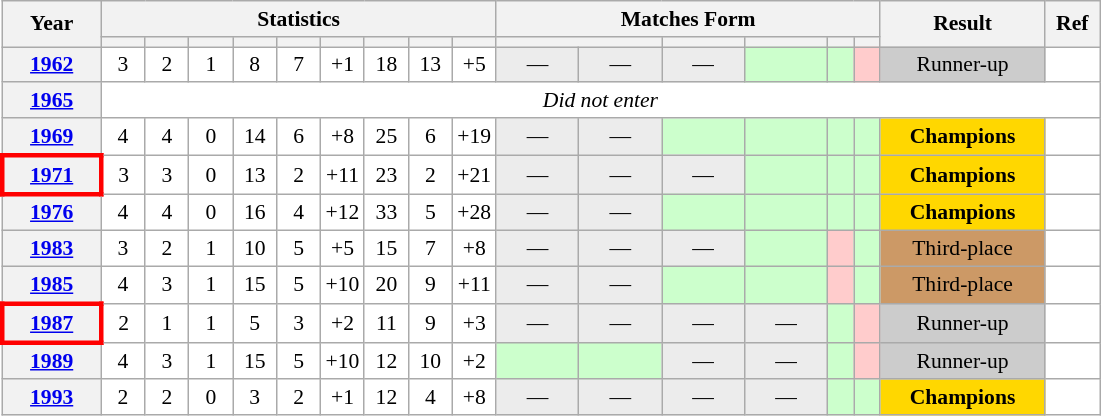<table class="wikitable" style="text-align:center; font-size:90%; background:white;">
<tr>
<th rowspan="2">Year</th>
<th colspan="9">Statistics</th>
<th colspan="6" width="35%">Matches Form</th>
<th rowspan="2" width="15%">Result</th>
<th rowspan="2" width="5%">Ref</th>
</tr>
<tr>
<th width="4%"></th>
<th width="4%"></th>
<th width="4%"></th>
<th width="4%"></th>
<th width="4%"></th>
<th width="4%"></th>
<th width="4%"></th>
<th width="4%"></th>
<th width="4%"></th>
<th colspan="2"></th>
<th></th>
<th></th>
<th></th>
<th></th>
</tr>
<tr>
<th><a href='#'>1962</a></th>
<td>3</td>
<td>2</td>
<td>1</td>
<td>8</td>
<td>7</td>
<td>+1</td>
<td>18</td>
<td>13</td>
<td>+5</td>
<td style=background:#ECECEC>—</td>
<td style=background:#ECECEC>—</td>
<td style=background:#ECECEC>—</td>
<td style=background:#CCFFCC><br></td>
<td style=background:#CCFFCC><br></td>
<td style=background:#FFCCCC><br></td>
<td style=background:#CCCCCC> Runner-up</td>
<td></td>
</tr>
<tr>
<th><a href='#'>1965</a></th>
<td colspan="17"><em>Did not enter</em></td>
</tr>
<tr>
<th><a href='#'>1969</a></th>
<td>4</td>
<td>4</td>
<td>0</td>
<td>14</td>
<td>6</td>
<td>+8</td>
<td>25</td>
<td>6</td>
<td>+19</td>
<td style=background:#ECECEC>—</td>
<td style=background:#ECECEC>—</td>
<td style=background:#CCFFCC><br></td>
<td style=background:#CCFFCC><br></td>
<td style=background:#CCFFCC><br></td>
<td style=background:#CCFFCC><br></td>
<td style=background:#FFD700> <strong>Champions</strong></td>
<td></td>
</tr>
<tr>
<th style="border:3px solid red"><a href='#'>1971</a></th>
<td>3</td>
<td>3</td>
<td>0</td>
<td>13</td>
<td>2</td>
<td>+11</td>
<td>23</td>
<td>2</td>
<td>+21</td>
<td style=background:#ECECEC>—</td>
<td style=background:#ECECEC>—</td>
<td style=background:#ECECEC>—</td>
<td style=background:#CCFFCC><br></td>
<td style=background:#CCFFCC><br></td>
<td style=background:#CCFFCC><br></td>
<td style=background:#FFD700> <strong>Champions</strong></td>
<td></td>
</tr>
<tr>
<th><a href='#'>1976</a></th>
<td>4</td>
<td>4</td>
<td>0</td>
<td>16</td>
<td>4</td>
<td>+12</td>
<td>33</td>
<td>5</td>
<td>+28</td>
<td style=background:#ECECEC>—</td>
<td style=background:#ECECEC>—</td>
<td style=background:#CCFFCC><br></td>
<td style=background:#CCFFCC><br></td>
<td style=background:#CCFFCC><br></td>
<td style=background:#CCFFCC><br></td>
<td style=background:#FFD700> <strong>Champions</strong></td>
<td></td>
</tr>
<tr>
<th><a href='#'>1983</a></th>
<td>3</td>
<td>2</td>
<td>1</td>
<td>10</td>
<td>5</td>
<td>+5</td>
<td>15</td>
<td>7</td>
<td>+8</td>
<td style=background:#ECECEC>—</td>
<td style=background:#ECECEC>—</td>
<td style=background:#ECECEC>—</td>
<td style=background:#CCFFCC><br></td>
<td style=background:#FFCCCC><br></td>
<td style=background:#CCFFCC><br></td>
<td style=background:#CC9966> Third-place</td>
<td></td>
</tr>
<tr>
<th><a href='#'>1985</a></th>
<td>4</td>
<td>3</td>
<td>1</td>
<td>15</td>
<td>5</td>
<td>+10</td>
<td>20</td>
<td>9</td>
<td>+11</td>
<td style=background:#ECECEC>—</td>
<td style=background:#ECECEC>—</td>
<td style=background:#CCFFCC><br></td>
<td style=background:#CCFFCC><br></td>
<td style=background:#FFCCCC><br></td>
<td style=background:#CCFFCC><br></td>
<td style=background:#CC9966> Third-place</td>
<td></td>
</tr>
<tr>
<th style="border:3px solid red"><a href='#'>1987</a></th>
<td>2</td>
<td>1</td>
<td>1</td>
<td>5</td>
<td>3</td>
<td>+2</td>
<td>11</td>
<td>9</td>
<td>+3</td>
<td style=background:#ECECEC>—</td>
<td style=background:#ECECEC>—</td>
<td style=background:#ECECEC>—</td>
<td style=background:#ECECEC>—</td>
<td style=background:#CCFFCC><br></td>
<td style=background:#FFCCCC><br></td>
<td style=background:#CCCCCC> Runner-up</td>
<td></td>
</tr>
<tr>
<th><a href='#'>1989</a></th>
<td>4</td>
<td>3</td>
<td>1</td>
<td>15</td>
<td>5</td>
<td>+10</td>
<td>12</td>
<td>10</td>
<td>+2</td>
<td style=background:#CCFFCC><br></td>
<td style=background:#CCFFCC><br></td>
<td style=background:#ECECEC>—</td>
<td style=background:#ECECEC>—</td>
<td style=background:#CCFFCC><br></td>
<td style=background:#FFCCCC><br></td>
<td style=background:#CCCCCC> Runner-up</td>
<td></td>
</tr>
<tr>
<th><a href='#'>1993</a></th>
<td>2</td>
<td>2</td>
<td>0</td>
<td>3</td>
<td>2</td>
<td>+1</td>
<td>12</td>
<td>4</td>
<td>+8</td>
<td style=background:#ECECEC>—</td>
<td style=background:#ECECEC>—</td>
<td style=background:#ECECEC>—</td>
<td style=background:#ECECEC>—</td>
<td style=background:#CCFFCC><br></td>
<td style=background:#CCFFCC><br></td>
<td style=background:#FFD700> <strong>Champions</strong></td>
</tr>
</table>
